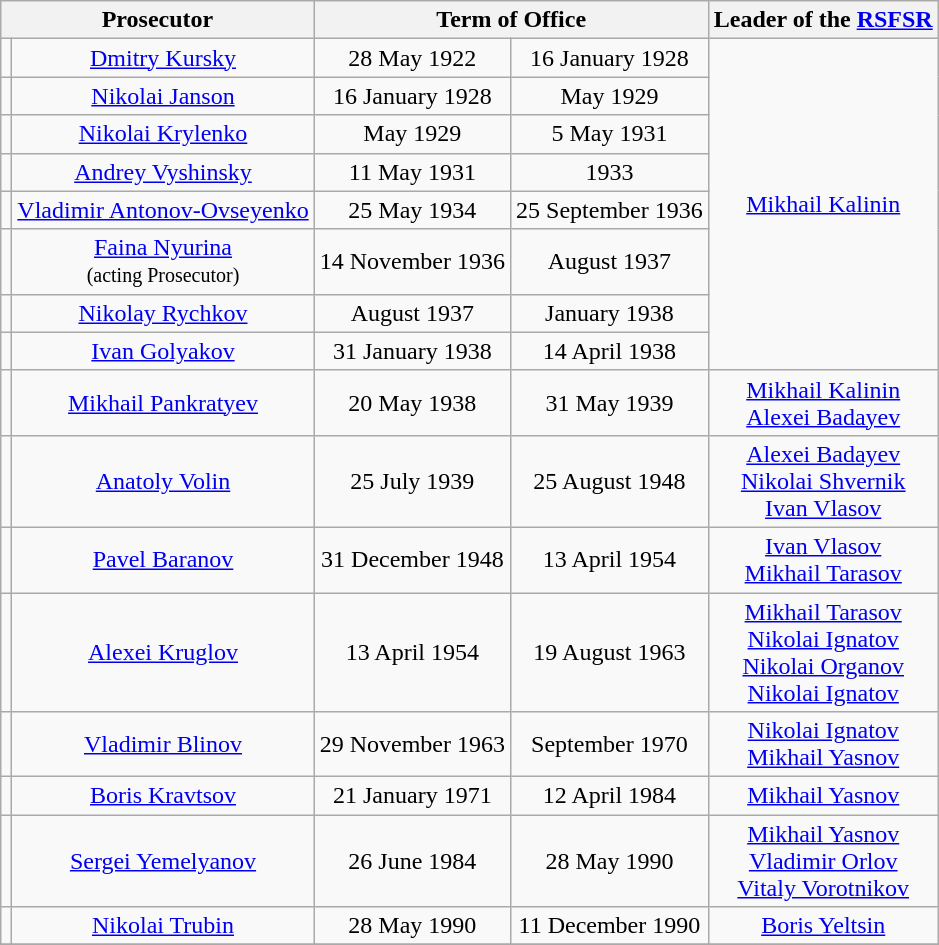<table class="wikitable" style="text-align:center;">
<tr>
<th colspan=2>Prosecutor</th>
<th colspan=2>Term of Office</th>
<th>Leader of the <a href='#'>RSFSR</a></th>
</tr>
<tr>
<td></td>
<td><a href='#'>Dmitry Kursky</a></td>
<td>28 May 1922</td>
<td>16 January 1928</td>
<td rowspan=8><a href='#'>Mikhail Kalinin</a></td>
</tr>
<tr>
<td></td>
<td><a href='#'>Nikolai Janson</a></td>
<td>16 January 1928</td>
<td>May 1929</td>
</tr>
<tr>
<td></td>
<td><a href='#'>Nikolai Krylenko</a></td>
<td>May 1929</td>
<td>5 May 1931</td>
</tr>
<tr>
<td></td>
<td><a href='#'>Andrey Vyshinsky</a></td>
<td>11 May 1931</td>
<td>1933</td>
</tr>
<tr>
<td></td>
<td><a href='#'>Vladimir Antonov-Ovseyenko</a></td>
<td>25 May 1934</td>
<td>25 September 1936</td>
</tr>
<tr>
<td></td>
<td><a href='#'>Faina Nyurina</a><br><small>(acting Prosecutor)</small></td>
<td>14 November 1936</td>
<td>August 1937</td>
</tr>
<tr>
<td></td>
<td><a href='#'>Nikolay Rychkov</a></td>
<td>August 1937</td>
<td>January 1938</td>
</tr>
<tr>
<td></td>
<td><a href='#'>Ivan Golyakov</a></td>
<td>31 January 1938</td>
<td>14 April 1938</td>
</tr>
<tr>
<td></td>
<td><a href='#'>Mikhail Pankratyev</a></td>
<td>20 May 1938</td>
<td>31 May 1939</td>
<td><a href='#'>Mikhail Kalinin</a><br><a href='#'>Alexei Badayev</a></td>
</tr>
<tr>
<td></td>
<td><a href='#'>Anatoly Volin</a></td>
<td>25 July 1939</td>
<td>25 August 1948</td>
<td><a href='#'>Alexei Badayev</a><br><a href='#'>Nikolai Shvernik</a><br><a href='#'>Ivan Vlasov</a></td>
</tr>
<tr>
<td></td>
<td><a href='#'>Pavel Baranov</a></td>
<td>31 December 1948</td>
<td>13 April 1954</td>
<td><a href='#'>Ivan Vlasov</a><br><a href='#'>Mikhail Tarasov</a></td>
</tr>
<tr>
<td></td>
<td><a href='#'>Alexei Kruglov</a></td>
<td>13 April 1954</td>
<td>19 August 1963</td>
<td><a href='#'>Mikhail Tarasov</a><br><a href='#'>Nikolai Ignatov</a><br><a href='#'>Nikolai Organov</a><br><a href='#'>Nikolai Ignatov</a></td>
</tr>
<tr>
<td></td>
<td><a href='#'>Vladimir Blinov</a></td>
<td>29 November 1963</td>
<td>September 1970</td>
<td><a href='#'>Nikolai Ignatov</a><br><a href='#'>Mikhail Yasnov</a></td>
</tr>
<tr>
<td></td>
<td><a href='#'>Boris Kravtsov</a></td>
<td>21 January 1971</td>
<td>12 April 1984</td>
<td><a href='#'>Mikhail Yasnov</a></td>
</tr>
<tr>
<td></td>
<td><a href='#'>Sergei Yemelyanov</a></td>
<td>26 June 1984</td>
<td>28 May 1990</td>
<td><a href='#'>Mikhail Yasnov</a><br><a href='#'>Vladimir Orlov</a><br><a href='#'>Vitaly Vorotnikov</a></td>
</tr>
<tr>
<td></td>
<td><a href='#'>Nikolai Trubin</a></td>
<td>28 May 1990</td>
<td>11 December 1990</td>
<td><a href='#'>Boris Yeltsin</a></td>
</tr>
<tr>
</tr>
</table>
